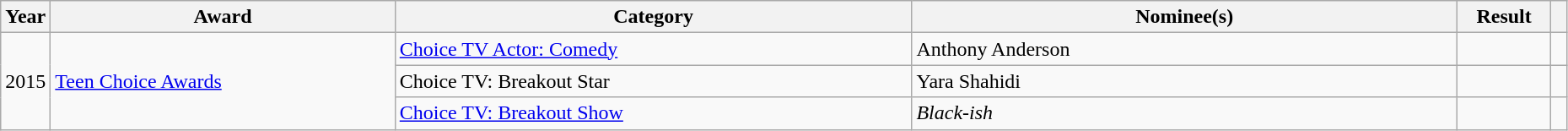<table class="wikitable sortable" style="width:98%">
<tr>
<th scope="col" style="width:3%;">Year</th>
<th scope="col" style="width:22%;">Award</th>
<th scope="col" style="width:33%;">Category</th>
<th>Nominee(s)</th>
<th scope="col" style="width:6%;">Result</th>
<th scope="col" class="unsortable" style="width:1%;"></th>
</tr>
<tr>
<td rowspan="3">2015</td>
<td rowspan=3><a href='#'>Teen Choice Awards</a></td>
<td><a href='#'>Choice TV Actor: Comedy</a></td>
<td>Anthony Anderson</td>
<td></td>
<td></td>
</tr>
<tr>
<td>Choice TV: Breakout Star</td>
<td>Yara Shahidi</td>
<td></td>
<td></td>
</tr>
<tr>
<td><a href='#'>Choice TV: Breakout Show</a></td>
<td><em>Black-ish</em></td>
<td></td>
<td></td>
</tr>
</table>
